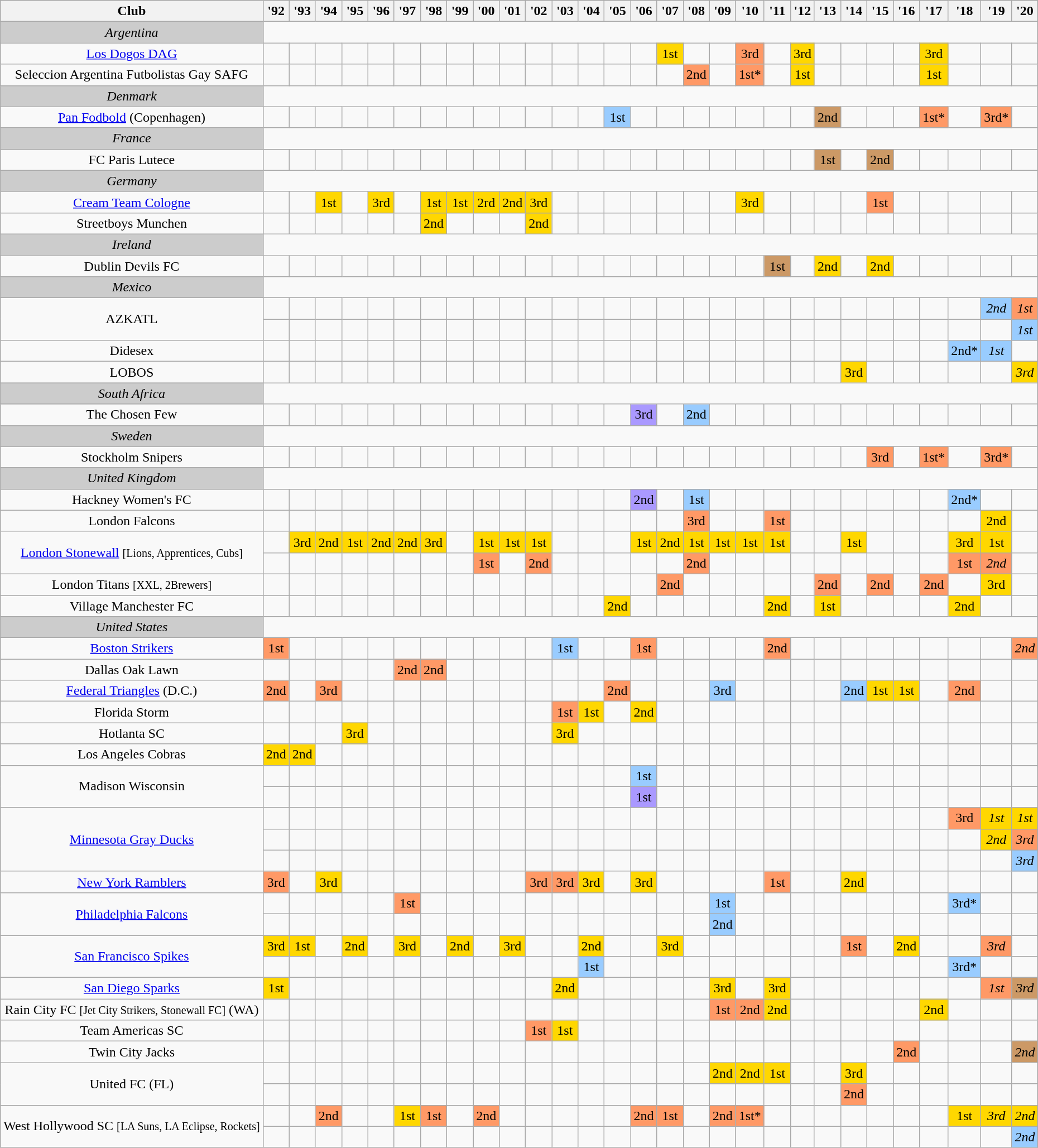<table class="wikitable" style="text-align: center">
<tr>
<th>Club</th>
<th>'92</th>
<th>'93</th>
<th>'94</th>
<th>'95</th>
<th>'96</th>
<th>'97</th>
<th>'98</th>
<th>'99</th>
<th>'00</th>
<th>'01</th>
<th>'02</th>
<th>'03</th>
<th>'04</th>
<th>'05</th>
<th>'06</th>
<th>'07</th>
<th>'08</th>
<th>'09</th>
<th>'10</th>
<th>'11</th>
<th>'12</th>
<th>'13</th>
<th>'14</th>
<th>'15</th>
<th>'16</th>
<th>'17</th>
<th>'18</th>
<th>'19</th>
<th>'20</th>
</tr>
<tr>
<td bgcolor="cccccc"><em>Argentina</em></td>
</tr>
<tr>
<td><a href='#'>Los Dogos DAG</a></td>
<td></td>
<td></td>
<td></td>
<td></td>
<td></td>
<td></td>
<td></td>
<td></td>
<td></td>
<td></td>
<td></td>
<td></td>
<td></td>
<td></td>
<td></td>
<td bgcolor="gold">1st</td>
<td></td>
<td></td>
<td bgcolor="ff9966">3rd</td>
<td></td>
<td bgcolor="gold">3rd</td>
<td></td>
<td></td>
<td></td>
<td></td>
<td bgcolor="gold">3rd</td>
<td></td>
<td></td>
<td></td>
</tr>
<tr>
<td>Seleccion Argentina Futbolistas Gay SAFG</td>
<td></td>
<td></td>
<td></td>
<td></td>
<td></td>
<td></td>
<td></td>
<td></td>
<td></td>
<td></td>
<td></td>
<td></td>
<td></td>
<td></td>
<td></td>
<td></td>
<td bgcolor="ff9966">2nd</td>
<td></td>
<td bgcolor="ff9966">1st*</td>
<td></td>
<td bgcolor="gold">1st</td>
<td></td>
<td></td>
<td></td>
<td></td>
<td bgcolor="gold">1st</td>
<td></td>
<td></td>
<td></td>
</tr>
<tr>
<td bgcolor="cccccc"><em>Denmark</em></td>
</tr>
<tr>
<td><a href='#'>Pan Fodbold</a> (Copenhagen)</td>
<td></td>
<td></td>
<td></td>
<td></td>
<td></td>
<td></td>
<td></td>
<td></td>
<td></td>
<td></td>
<td></td>
<td></td>
<td></td>
<td bgcolor="99ccff">1st</td>
<td></td>
<td></td>
<td></td>
<td></td>
<td></td>
<td></td>
<td></td>
<td bgcolor="cc9966">2nd</td>
<td></td>
<td></td>
<td></td>
<td bgcolor="ff9966">1st*</td>
<td></td>
<td bgcolor="ff9966">3rd*</td>
<td></td>
</tr>
<tr>
<td bgcolor="cccccc"><em>France</em></td>
</tr>
<tr>
<td>FC Paris Lutece</td>
<td></td>
<td></td>
<td></td>
<td></td>
<td></td>
<td></td>
<td></td>
<td></td>
<td></td>
<td></td>
<td></td>
<td></td>
<td></td>
<td></td>
<td></td>
<td></td>
<td></td>
<td></td>
<td></td>
<td></td>
<td></td>
<td bgcolor="cc9966">1st</td>
<td></td>
<td bgcolor="cc9966">2nd</td>
<td></td>
<td></td>
<td></td>
<td></td>
<td></td>
</tr>
<tr>
<td bgcolor="cccccc"><em>Germany</em></td>
</tr>
<tr>
<td><a href='#'>Cream Team Cologne</a></td>
<td></td>
<td></td>
<td bgcolor="gold">1st</td>
<td></td>
<td bgcolor="gold">3rd</td>
<td></td>
<td bgcolor="gold">1st</td>
<td bgcolor="gold">1st</td>
<td bgcolor="gold">2rd</td>
<td bgcolor="gold">2nd</td>
<td bgcolor="gold">3rd</td>
<td></td>
<td></td>
<td></td>
<td></td>
<td></td>
<td></td>
<td></td>
<td bgcolor="gold">3rd</td>
<td></td>
<td></td>
<td></td>
<td></td>
<td bgcolor="ff9966">1st</td>
<td></td>
<td></td>
<td></td>
<td></td>
<td></td>
</tr>
<tr>
<td>Streetboys Munchen</td>
<td></td>
<td></td>
<td></td>
<td></td>
<td></td>
<td></td>
<td bgcolor="gold">2nd</td>
<td></td>
<td></td>
<td></td>
<td bgcolor="gold">2nd</td>
<td></td>
<td></td>
<td></td>
<td></td>
<td></td>
<td></td>
<td></td>
<td></td>
<td></td>
<td></td>
<td></td>
<td></td>
<td></td>
<td></td>
<td></td>
<td></td>
<td></td>
<td></td>
</tr>
<tr>
<td bgcolor="cccccc"><em>Ireland</em></td>
</tr>
<tr>
<td>Dublin Devils FC</td>
<td></td>
<td></td>
<td></td>
<td></td>
<td></td>
<td></td>
<td></td>
<td></td>
<td></td>
<td></td>
<td></td>
<td></td>
<td></td>
<td></td>
<td></td>
<td></td>
<td></td>
<td></td>
<td></td>
<td bgcolor="cc9966">1st</td>
<td></td>
<td bgcolor="gold">2nd</td>
<td></td>
<td bgcolor="gold">2nd</td>
<td></td>
<td></td>
<td></td>
<td></td>
<td></td>
</tr>
<tr>
<td bgcolor="cccccc"><em>Mexico</em></td>
</tr>
<tr>
<td rowspan=2>AZKATL</td>
<td></td>
<td></td>
<td></td>
<td></td>
<td></td>
<td></td>
<td></td>
<td></td>
<td></td>
<td></td>
<td></td>
<td></td>
<td></td>
<td></td>
<td></td>
<td></td>
<td></td>
<td></td>
<td></td>
<td></td>
<td></td>
<td></td>
<td></td>
<td></td>
<td></td>
<td></td>
<td></td>
<td bgcolor="99ccff"><em>2nd</em></td>
<td bgcolor="ff9966"><em>1st</em></td>
</tr>
<tr>
<td></td>
<td></td>
<td></td>
<td></td>
<td></td>
<td></td>
<td></td>
<td></td>
<td></td>
<td></td>
<td></td>
<td></td>
<td></td>
<td></td>
<td></td>
<td></td>
<td></td>
<td></td>
<td></td>
<td></td>
<td></td>
<td></td>
<td></td>
<td></td>
<td></td>
<td></td>
<td></td>
<td></td>
<td bgcolor="99ccff"><em>1st</em></td>
</tr>
<tr>
<td>Didesex</td>
<td></td>
<td></td>
<td></td>
<td></td>
<td></td>
<td></td>
<td></td>
<td></td>
<td></td>
<td></td>
<td></td>
<td></td>
<td></td>
<td></td>
<td></td>
<td></td>
<td></td>
<td></td>
<td></td>
<td></td>
<td></td>
<td></td>
<td></td>
<td></td>
<td></td>
<td></td>
<td bgcolor="99ccff">2nd*</td>
<td bgcolor="99ccff"><em>1st</em></td>
<td></td>
</tr>
<tr>
<td>LOBOS</td>
<td></td>
<td></td>
<td></td>
<td></td>
<td></td>
<td></td>
<td></td>
<td></td>
<td></td>
<td></td>
<td></td>
<td></td>
<td></td>
<td></td>
<td></td>
<td></td>
<td></td>
<td></td>
<td></td>
<td></td>
<td></td>
<td></td>
<td bgcolor="gold">3rd</td>
<td></td>
<td></td>
<td></td>
<td></td>
<td></td>
<td bgcolor="gold"><em>3rd</em></td>
</tr>
<tr>
<td bgcolor="cccccc"><em>South Africa</em></td>
</tr>
<tr>
<td>The Chosen Few</td>
<td></td>
<td></td>
<td></td>
<td></td>
<td></td>
<td></td>
<td></td>
<td></td>
<td></td>
<td></td>
<td></td>
<td></td>
<td></td>
<td></td>
<td bgcolor="aa99ff">3rd</td>
<td></td>
<td bgcolor="99ccff">2nd</td>
<td></td>
<td></td>
<td></td>
<td></td>
<td></td>
<td></td>
<td></td>
<td></td>
<td></td>
<td></td>
<td></td>
<td></td>
</tr>
<tr>
<td bgcolor="cccccc"><em>Sweden</em></td>
</tr>
<tr>
<td>Stockholm Snipers</td>
<td></td>
<td></td>
<td></td>
<td></td>
<td></td>
<td></td>
<td></td>
<td></td>
<td></td>
<td></td>
<td></td>
<td></td>
<td></td>
<td></td>
<td></td>
<td></td>
<td></td>
<td></td>
<td></td>
<td></td>
<td></td>
<td></td>
<td></td>
<td bgcolor="ff9966">3rd</td>
<td></td>
<td bgcolor="ff9966">1st*</td>
<td></td>
<td bgcolor="ff9966">3rd*</td>
<td></td>
</tr>
<tr>
<td bgcolor="cccccc"><em>United Kingdom</em></td>
</tr>
<tr>
<td>Hackney Women's FC</td>
<td></td>
<td></td>
<td></td>
<td></td>
<td></td>
<td></td>
<td></td>
<td></td>
<td></td>
<td></td>
<td></td>
<td></td>
<td></td>
<td></td>
<td bgcolor="aa99ff">2nd</td>
<td></td>
<td bgcolor="99ccff">1st</td>
<td></td>
<td></td>
<td></td>
<td></td>
<td></td>
<td></td>
<td></td>
<td></td>
<td></td>
<td bgcolor="99ccff">2nd*</td>
<td></td>
<td></td>
</tr>
<tr>
<td>London Falcons</td>
<td></td>
<td></td>
<td></td>
<td></td>
<td></td>
<td></td>
<td></td>
<td></td>
<td></td>
<td></td>
<td></td>
<td></td>
<td></td>
<td></td>
<td></td>
<td></td>
<td bgcolor="ff9966">3rd</td>
<td></td>
<td></td>
<td bgcolor="ff9966">1st</td>
<td></td>
<td></td>
<td></td>
<td></td>
<td></td>
<td></td>
<td></td>
<td bgcolor="gold">2nd</td>
<td></td>
</tr>
<tr>
<td rowspan=2><a href='#'>London Stonewall</a> <small>[Lions, Apprentices, Cubs]</small></td>
<td></td>
<td bgcolor="gold">3rd</td>
<td bgcolor="gold">2nd</td>
<td bgcolor="gold">1st</td>
<td bgcolor="gold">2nd</td>
<td bgcolor="gold">2nd</td>
<td bgcolor="gold">3rd</td>
<td></td>
<td bgcolor="gold">1st</td>
<td bgcolor="gold">1st</td>
<td bgcolor="gold">1st</td>
<td></td>
<td></td>
<td></td>
<td bgcolor="gold">1st</td>
<td bgcolor="gold">2nd</td>
<td bgcolor="gold">1st</td>
<td bgcolor="gold">1st</td>
<td bgcolor="gold">1st</td>
<td bgcolor="gold">1st</td>
<td></td>
<td></td>
<td bgcolor="gold">1st</td>
<td></td>
<td></td>
<td></td>
<td bgcolor="gold">3rd</td>
<td bgcolor="gold">1st</td>
<td></td>
</tr>
<tr>
<td></td>
<td></td>
<td></td>
<td></td>
<td></td>
<td></td>
<td></td>
<td></td>
<td bgcolor="ff9966">1st</td>
<td></td>
<td bgcolor="ff9966">2nd</td>
<td></td>
<td></td>
<td></td>
<td></td>
<td></td>
<td bgcolor="ff9966">2nd</td>
<td></td>
<td></td>
<td></td>
<td></td>
<td></td>
<td></td>
<td></td>
<td></td>
<td></td>
<td bgcolor="ff9966">1st</td>
<td bgcolor="ff9966"><em>2nd</em></td>
<td></td>
</tr>
<tr>
<td>London Titans <small>[XXL, 2Brewers]</small></td>
<td></td>
<td></td>
<td></td>
<td></td>
<td></td>
<td></td>
<td></td>
<td></td>
<td></td>
<td></td>
<td></td>
<td></td>
<td></td>
<td></td>
<td></td>
<td bgcolor="ff9966">2nd</td>
<td></td>
<td></td>
<td></td>
<td></td>
<td></td>
<td bgcolor="ff9966">2nd</td>
<td></td>
<td bgcolor="ff9966">2nd</td>
<td></td>
<td bgcolor="ff9966">2nd</td>
<td></td>
<td bgcolor="gold">3rd</td>
<td></td>
</tr>
<tr>
<td>Village Manchester FC</td>
<td></td>
<td></td>
<td></td>
<td></td>
<td></td>
<td></td>
<td></td>
<td></td>
<td></td>
<td></td>
<td></td>
<td></td>
<td></td>
<td bgcolor="gold">2nd</td>
<td></td>
<td></td>
<td></td>
<td></td>
<td></td>
<td bgcolor="gold">2nd</td>
<td></td>
<td bgcolor="gold">1st</td>
<td></td>
<td></td>
<td></td>
<td></td>
<td bgcolor="gold">2nd</td>
<td></td>
<td></td>
</tr>
<tr>
<td bgcolor="cccccc"><em>United States</em></td>
</tr>
<tr>
<td><a href='#'>Boston Strikers</a></td>
<td bgcolor="ff9966">1st</td>
<td></td>
<td></td>
<td></td>
<td></td>
<td></td>
<td></td>
<td></td>
<td></td>
<td></td>
<td></td>
<td bgcolor="99ccff">1st</td>
<td></td>
<td></td>
<td bgcolor="ff9966">1st</td>
<td></td>
<td></td>
<td></td>
<td></td>
<td bgcolor="ff9966">2nd</td>
<td></td>
<td></td>
<td></td>
<td></td>
<td></td>
<td></td>
<td></td>
<td></td>
<td bgcolor="ff9966"><em>2nd</em></td>
</tr>
<tr>
<td>Dallas Oak Lawn</td>
<td></td>
<td></td>
<td></td>
<td></td>
<td></td>
<td bgcolor="ff9966">2nd</td>
<td bgcolor="ff9966">2nd</td>
<td></td>
<td></td>
<td></td>
<td></td>
<td></td>
<td></td>
<td></td>
<td></td>
<td></td>
<td></td>
<td></td>
<td></td>
<td></td>
<td></td>
<td></td>
<td></td>
<td></td>
<td></td>
<td></td>
<td></td>
<td></td>
<td></td>
</tr>
<tr>
<td><a href='#'>Federal Triangles</a> (D.C.)</td>
<td bgcolor="ff9966">2nd</td>
<td></td>
<td bgcolor="ff9966">3rd</td>
<td></td>
<td></td>
<td></td>
<td></td>
<td></td>
<td></td>
<td></td>
<td></td>
<td></td>
<td></td>
<td bgcolor="ff9966">2nd</td>
<td></td>
<td></td>
<td></td>
<td bgcolor="99ccff">3rd</td>
<td></td>
<td></td>
<td></td>
<td></td>
<td bgcolor="99ccff">2nd</td>
<td bgcolor="gold">1st</td>
<td bgcolor="gold">1st</td>
<td></td>
<td bgcolor="ff9966">2nd</td>
<td></td>
<td></td>
</tr>
<tr>
<td>Florida Storm</td>
<td></td>
<td></td>
<td></td>
<td></td>
<td></td>
<td></td>
<td></td>
<td></td>
<td></td>
<td></td>
<td></td>
<td bgcolor="ff9966">1st</td>
<td bgcolor="gold">1st</td>
<td></td>
<td bgcolor="gold">2nd</td>
<td></td>
<td></td>
<td></td>
<td></td>
<td></td>
<td></td>
<td></td>
<td></td>
<td></td>
<td></td>
<td></td>
<td></td>
<td></td>
<td></td>
</tr>
<tr>
<td>Hotlanta SC</td>
<td></td>
<td></td>
<td></td>
<td bgcolor="gold">3rd</td>
<td></td>
<td></td>
<td></td>
<td></td>
<td></td>
<td></td>
<td></td>
<td bgcolor="gold">3rd</td>
<td></td>
<td></td>
<td></td>
<td></td>
<td></td>
<td></td>
<td></td>
<td></td>
<td></td>
<td></td>
<td></td>
<td></td>
<td></td>
<td></td>
<td></td>
<td></td>
<td></td>
</tr>
<tr>
<td>Los Angeles Cobras</td>
<td bgcolor="gold">2nd</td>
<td bgcolor="gold">2nd</td>
<td></td>
<td></td>
<td></td>
<td></td>
<td></td>
<td></td>
<td></td>
<td></td>
<td></td>
<td></td>
<td></td>
<td></td>
<td></td>
<td></td>
<td></td>
<td></td>
<td></td>
<td></td>
<td></td>
<td></td>
<td></td>
<td></td>
<td></td>
<td></td>
<td></td>
<td></td>
<td></td>
</tr>
<tr>
<td rowspan=2>Madison Wisconsin</td>
<td></td>
<td></td>
<td></td>
<td></td>
<td></td>
<td></td>
<td></td>
<td></td>
<td></td>
<td></td>
<td></td>
<td></td>
<td></td>
<td></td>
<td bgcolor="99ccff">1st</td>
<td></td>
<td></td>
<td></td>
<td></td>
<td></td>
<td></td>
<td></td>
<td></td>
<td></td>
<td></td>
<td></td>
<td></td>
<td></td>
<td></td>
</tr>
<tr>
<td></td>
<td></td>
<td></td>
<td></td>
<td></td>
<td></td>
<td></td>
<td></td>
<td></td>
<td></td>
<td></td>
<td></td>
<td></td>
<td></td>
<td bgcolor="aa99ff">1st</td>
<td></td>
<td></td>
<td></td>
<td></td>
<td></td>
<td></td>
<td></td>
<td></td>
<td></td>
<td></td>
<td></td>
<td></td>
<td></td>
<td></td>
</tr>
<tr>
<td rowspan=3><a href='#'>Minnesota Gray Ducks</a></td>
<td></td>
<td></td>
<td></td>
<td></td>
<td></td>
<td></td>
<td></td>
<td></td>
<td></td>
<td></td>
<td></td>
<td></td>
<td></td>
<td></td>
<td></td>
<td></td>
<td></td>
<td></td>
<td></td>
<td></td>
<td></td>
<td></td>
<td></td>
<td></td>
<td></td>
<td></td>
<td bgcolor="ff9966">3rd</td>
<td bgcolor="gold"><em>1st</em></td>
<td bgcolor="gold"><em>1st</em></td>
</tr>
<tr>
<td></td>
<td></td>
<td></td>
<td></td>
<td></td>
<td></td>
<td></td>
<td></td>
<td></td>
<td></td>
<td></td>
<td></td>
<td></td>
<td></td>
<td></td>
<td></td>
<td></td>
<td></td>
<td></td>
<td></td>
<td></td>
<td></td>
<td></td>
<td></td>
<td></td>
<td></td>
<td></td>
<td bgcolor="gold"><em>2nd</em></td>
<td bgcolor="ff9966"><em>3rd</em></td>
</tr>
<tr>
<td></td>
<td></td>
<td></td>
<td></td>
<td></td>
<td></td>
<td></td>
<td></td>
<td></td>
<td></td>
<td></td>
<td></td>
<td></td>
<td></td>
<td></td>
<td></td>
<td></td>
<td></td>
<td></td>
<td></td>
<td></td>
<td></td>
<td></td>
<td></td>
<td></td>
<td></td>
<td></td>
<td></td>
<td bgcolor="99ccff"><em>3rd</em></td>
</tr>
<tr>
<td><a href='#'>New York Ramblers</a></td>
<td bgcolor="ff9966">3rd</td>
<td></td>
<td bgcolor="gold">3rd</td>
<td></td>
<td></td>
<td></td>
<td></td>
<td></td>
<td></td>
<td></td>
<td bgcolor="ff9966">3rd</td>
<td bgcolor="ff9966">3rd</td>
<td bgcolor="gold">3rd</td>
<td></td>
<td bgcolor="gold">3rd</td>
<td></td>
<td></td>
<td></td>
<td></td>
<td bgcolor="ff9966">1st</td>
<td></td>
<td></td>
<td bgcolor="gold">2nd</td>
<td></td>
<td></td>
<td></td>
<td></td>
<td></td>
<td></td>
</tr>
<tr>
<td rowspan=2><a href='#'>Philadelphia Falcons</a></td>
<td></td>
<td></td>
<td></td>
<td></td>
<td></td>
<td bgcolor="ff9966">1st</td>
<td></td>
<td></td>
<td></td>
<td></td>
<td></td>
<td></td>
<td></td>
<td></td>
<td></td>
<td></td>
<td></td>
<td bgcolor="99ccff">1st</td>
<td></td>
<td></td>
<td></td>
<td></td>
<td></td>
<td></td>
<td></td>
<td></td>
<td bgcolor="99ccff">3rd*</td>
<td></td>
<td></td>
</tr>
<tr>
<td></td>
<td></td>
<td></td>
<td></td>
<td></td>
<td></td>
<td></td>
<td></td>
<td></td>
<td></td>
<td></td>
<td></td>
<td></td>
<td></td>
<td></td>
<td></td>
<td></td>
<td bgcolor="99ccff">2nd</td>
<td></td>
<td></td>
<td></td>
<td></td>
<td></td>
<td></td>
<td></td>
<td></td>
<td></td>
<td></td>
<td></td>
</tr>
<tr>
<td rowspan=2><a href='#'>San Francisco Spikes</a></td>
<td bgcolor="gold">3rd</td>
<td bgcolor="gold">1st</td>
<td></td>
<td bgcolor="gold">2nd</td>
<td></td>
<td bgcolor="gold">3rd</td>
<td></td>
<td bgcolor="gold">2nd</td>
<td></td>
<td bgcolor="gold">3rd</td>
<td></td>
<td></td>
<td bgcolor="gold">2nd</td>
<td></td>
<td></td>
<td bgcolor="gold">3rd</td>
<td></td>
<td></td>
<td></td>
<td></td>
<td></td>
<td></td>
<td bgcolor="ff9966">1st</td>
<td></td>
<td bgcolor="gold">2nd</td>
<td></td>
<td></td>
<td bgcolor="ff9966"><em>3rd</em></td>
<td></td>
</tr>
<tr>
<td></td>
<td></td>
<td></td>
<td></td>
<td></td>
<td></td>
<td></td>
<td></td>
<td></td>
<td></td>
<td></td>
<td></td>
<td bgcolor="99ccff">1st</td>
<td></td>
<td></td>
<td></td>
<td></td>
<td></td>
<td></td>
<td></td>
<td></td>
<td></td>
<td></td>
<td></td>
<td></td>
<td></td>
<td bgcolor="99ccff">3rd*</td>
<td></td>
<td></td>
</tr>
<tr>
<td><a href='#'>San Diego Sparks</a></td>
<td bgcolor="gold">1st</td>
<td></td>
<td></td>
<td></td>
<td></td>
<td></td>
<td></td>
<td></td>
<td></td>
<td></td>
<td></td>
<td bgcolor="gold">2nd</td>
<td></td>
<td></td>
<td></td>
<td></td>
<td></td>
<td bgcolor="gold">3rd</td>
<td></td>
<td bgcolor="gold">3rd</td>
<td></td>
<td></td>
<td></td>
<td></td>
<td></td>
<td></td>
<td></td>
<td bgcolor="ff9966"><em>1st</em></td>
<td bgcolor="cc9966"><em>3rd</em></td>
</tr>
<tr>
<td>Rain City FC <small>[Jet City Strikers, Stonewall FC]</small> (WA)</td>
<td></td>
<td></td>
<td></td>
<td></td>
<td></td>
<td></td>
<td></td>
<td></td>
<td></td>
<td></td>
<td></td>
<td></td>
<td></td>
<td></td>
<td></td>
<td></td>
<td></td>
<td bgcolor="ff9966">1st</td>
<td bgcolor="ff9966">2nd</td>
<td bgcolor="gold">2nd</td>
<td></td>
<td></td>
<td></td>
<td></td>
<td></td>
<td bgcolor="gold">2nd</td>
<td></td>
<td></td>
<td></td>
</tr>
<tr>
<td>Team Americas SC</td>
<td></td>
<td></td>
<td></td>
<td></td>
<td></td>
<td></td>
<td></td>
<td></td>
<td></td>
<td></td>
<td bgcolor="ff9966">1st</td>
<td bgcolor="gold">1st</td>
<td></td>
<td></td>
<td></td>
<td></td>
<td></td>
<td></td>
<td></td>
<td></td>
<td></td>
<td></td>
<td></td>
<td></td>
<td></td>
<td></td>
<td></td>
<td></td>
<td></td>
</tr>
<tr>
<td>Twin City Jacks</td>
<td></td>
<td></td>
<td></td>
<td></td>
<td></td>
<td></td>
<td></td>
<td></td>
<td></td>
<td></td>
<td></td>
<td></td>
<td></td>
<td></td>
<td></td>
<td></td>
<td></td>
<td></td>
<td></td>
<td></td>
<td></td>
<td></td>
<td></td>
<td></td>
<td bgcolor="ff9966">2nd</td>
<td></td>
<td></td>
<td></td>
<td bgcolor="cc9966"><em>2nd</em></td>
</tr>
<tr>
<td rowspan=2>United FC (FL)</td>
<td></td>
<td></td>
<td></td>
<td></td>
<td></td>
<td></td>
<td></td>
<td></td>
<td></td>
<td></td>
<td></td>
<td></td>
<td></td>
<td></td>
<td></td>
<td></td>
<td></td>
<td bgcolor="gold">2nd</td>
<td bgcolor="gold">2nd</td>
<td bgcolor="gold">1st</td>
<td></td>
<td></td>
<td bgcolor="gold">3rd</td>
<td></td>
<td></td>
<td></td>
<td></td>
<td></td>
<td></td>
</tr>
<tr>
<td></td>
<td></td>
<td></td>
<td></td>
<td></td>
<td></td>
<td></td>
<td></td>
<td></td>
<td></td>
<td></td>
<td></td>
<td></td>
<td></td>
<td></td>
<td></td>
<td></td>
<td></td>
<td></td>
<td></td>
<td></td>
<td></td>
<td bgcolor="ff9966">2nd</td>
<td></td>
<td></td>
<td></td>
<td></td>
<td></td>
<td></td>
</tr>
<tr>
<td rowspan=2>West Hollywood SC <small>[LA Suns, LA Eclipse, Rockets]</small></td>
<td></td>
<td></td>
<td bgcolor="ff9966">2nd</td>
<td></td>
<td></td>
<td bgcolor="gold">1st</td>
<td bgcolor="ff9966">1st</td>
<td></td>
<td bgcolor="ff9966">2nd</td>
<td></td>
<td></td>
<td></td>
<td></td>
<td></td>
<td bgcolor="ff9966">2nd</td>
<td bgcolor="ff9966">1st</td>
<td></td>
<td bgcolor="ff9966">2nd</td>
<td bgcolor="ff9966">1st*</td>
<td></td>
<td></td>
<td></td>
<td></td>
<td></td>
<td></td>
<td></td>
<td bgcolor="gold">1st</td>
<td bgcolor="gold"><em>3rd</em></td>
<td bgcolor="gold"><em>2nd</em></td>
</tr>
<tr>
<td></td>
<td></td>
<td></td>
<td></td>
<td></td>
<td></td>
<td></td>
<td></td>
<td></td>
<td></td>
<td></td>
<td></td>
<td></td>
<td></td>
<td></td>
<td></td>
<td></td>
<td></td>
<td></td>
<td></td>
<td></td>
<td></td>
<td></td>
<td></td>
<td></td>
<td></td>
<td></td>
<td></td>
<td bgcolor="99ccff"><em>2nd</em></td>
</tr>
</table>
